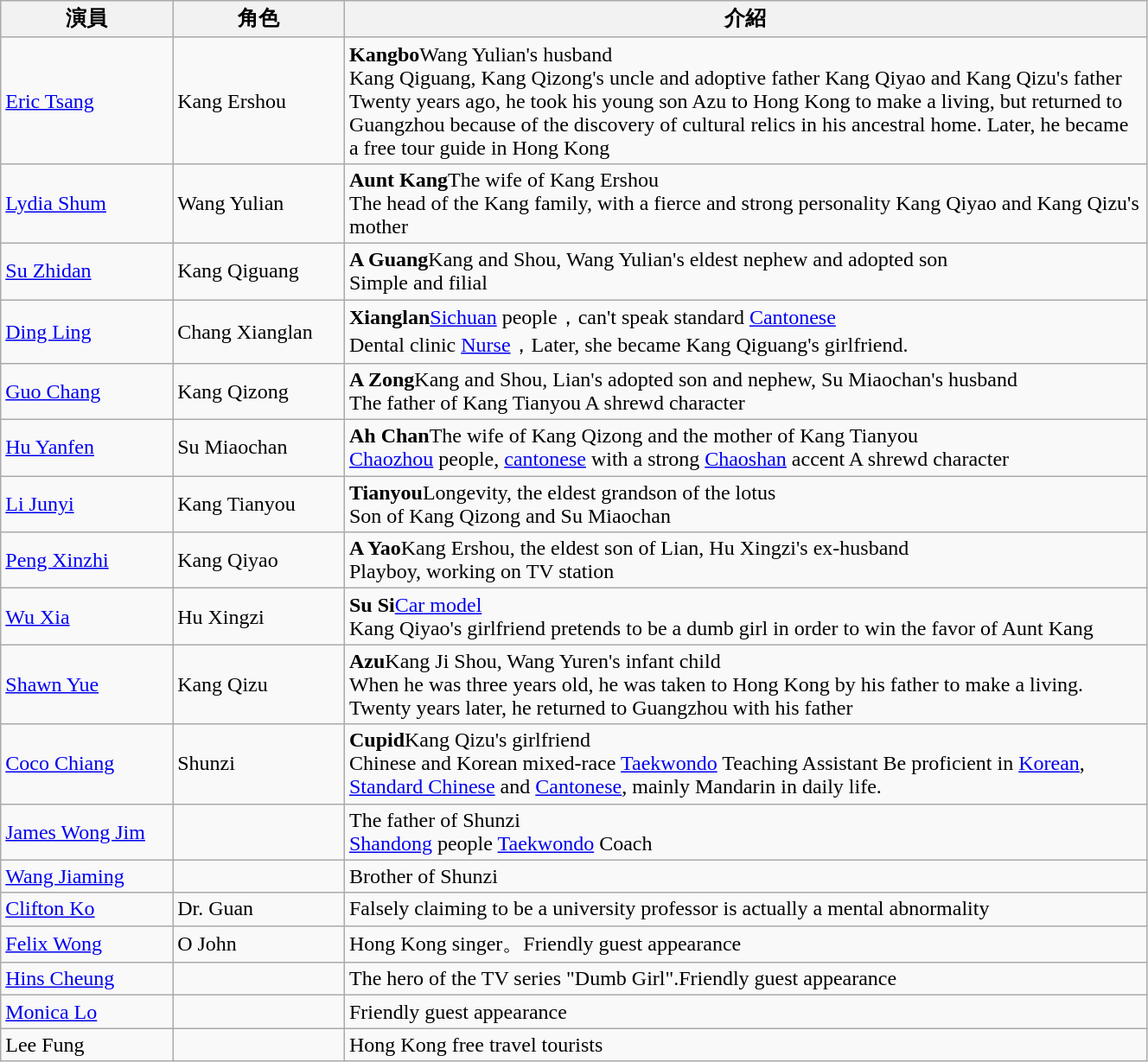<table class="wikitable" width="70%">
<tr>
<th style="width:15%">演員</th>
<th style="width:15%">角色</th>
<th>介紹</th>
</tr>
<tr>
<td><a href='#'>Eric Tsang</a></td>
<td>Kang Ershou</td>
<td><strong>Kangbo</strong>Wang Yulian's husband<br>Kang Qiguang, Kang Qizong's uncle and adoptive father
Kang Qiyao and Kang Qizu's father
Twenty years ago, he took his young son Azu to Hong Kong to make a living, but returned to Guangzhou because of the discovery of cultural relics in his ancestral home.
Later, he became a free tour guide in Hong Kong</td>
</tr>
<tr>
<td><a href='#'>Lydia Shum</a></td>
<td>Wang Yulian</td>
<td><strong>Aunt Kang</strong>The wife of Kang Ershou<br>The head of the Kang family, with a fierce and strong personality
Kang Qiyao and Kang Qizu's mother</td>
</tr>
<tr>
<td><a href='#'>Su Zhidan</a></td>
<td>Kang Qiguang</td>
<td><strong>A Guang</strong>Kang and Shou, Wang Yulian's eldest nephew and adopted son<br>Simple and filial</td>
</tr>
<tr>
<td><a href='#'>Ding Ling</a></td>
<td>Chang Xianglan</td>
<td><strong>Xianglan</strong><a href='#'>Sichuan</a> people，can't speak standard <a href='#'>Cantonese</a><br>Dental clinic <a href='#'>Nurse</a>，Later, she became Kang Qiguang's girlfriend.</td>
</tr>
<tr>
<td><a href='#'>Guo Chang</a></td>
<td>Kang Qizong</td>
<td><strong>A Zong</strong>Kang and Shou, Lian's adopted son and nephew, Su Miaochan's husband<br>The father of Kang Tianyou
A shrewd character</td>
</tr>
<tr>
<td><a href='#'>Hu Yanfen</a></td>
<td>Su Miaochan</td>
<td><strong>Ah Chan</strong>The wife of Kang Qizong and the mother of Kang Tianyou<br><a href='#'>Chaozhou</a> people, <a href='#'>cantonese</a> with a strong <a href='#'>Chaoshan</a> accent
A shrewd character</td>
</tr>
<tr>
<td><a href='#'>Li Junyi</a></td>
<td>Kang Tianyou</td>
<td><strong>Tianyou</strong>Longevity, the eldest grandson of the lotus<br>Son of Kang Qizong and Su Miaochan</td>
</tr>
<tr>
<td><a href='#'>Peng Xinzhi</a></td>
<td>Kang Qiyao</td>
<td><strong>A Yao</strong>Kang Ershou, the eldest son of Lian, Hu Xingzi's ex-husband<br>Playboy, working on TV station</td>
</tr>
<tr>
<td><a href='#'>Wu Xia</a></td>
<td>Hu Xingzi</td>
<td><strong>Su Si</strong><a href='#'>Car model</a><br>Kang Qiyao's girlfriend pretends to be a dumb girl in order to win the favor of Aunt Kang</td>
</tr>
<tr>
<td><a href='#'>Shawn Yue</a></td>
<td>Kang Qizu</td>
<td><strong>Azu</strong>Kang Ji Shou, Wang Yuren's infant child<br>When he was three years old, he was taken to Hong Kong by his father to make a living. Twenty years later, he returned to Guangzhou with his father</td>
</tr>
<tr>
<td><a href='#'>Coco Chiang</a></td>
<td>Shunzi</td>
<td><strong>Cupid</strong>Kang Qizu's girlfriend<br>Chinese and Korean mixed-race
<a href='#'>Taekwondo</a> Teaching Assistant
Be proficient in <a href='#'>Korean</a>, <a href='#'>Standard Chinese</a> and <a href='#'>Cantonese</a>, mainly Mandarin in daily life.</td>
</tr>
<tr>
<td><a href='#'>James Wong Jim</a></td>
<td></td>
<td>The father of Shunzi<br><a href='#'>Shandong</a> people
<a href='#'>Taekwondo</a> Coach</td>
</tr>
<tr>
<td><a href='#'>Wang Jiaming</a></td>
<td></td>
<td>Brother of Shunzi</td>
</tr>
<tr>
<td><a href='#'>Clifton Ko</a></td>
<td>Dr. Guan</td>
<td>Falsely claiming to be a university professor is actually a mental abnormality</td>
</tr>
<tr>
<td><a href='#'>Felix Wong</a></td>
<td>O John</td>
<td>Hong Kong singer。Friendly guest appearance</td>
</tr>
<tr>
<td><a href='#'>Hins Cheung</a></td>
<td></td>
<td>The hero of the TV series "Dumb Girl".Friendly guest appearance</td>
</tr>
<tr>
<td><a href='#'>Monica Lo</a></td>
<td></td>
<td>Friendly guest appearance</td>
</tr>
<tr>
<td>Lee Fung</td>
<td></td>
<td>Hong Kong free travel tourists</td>
</tr>
</table>
